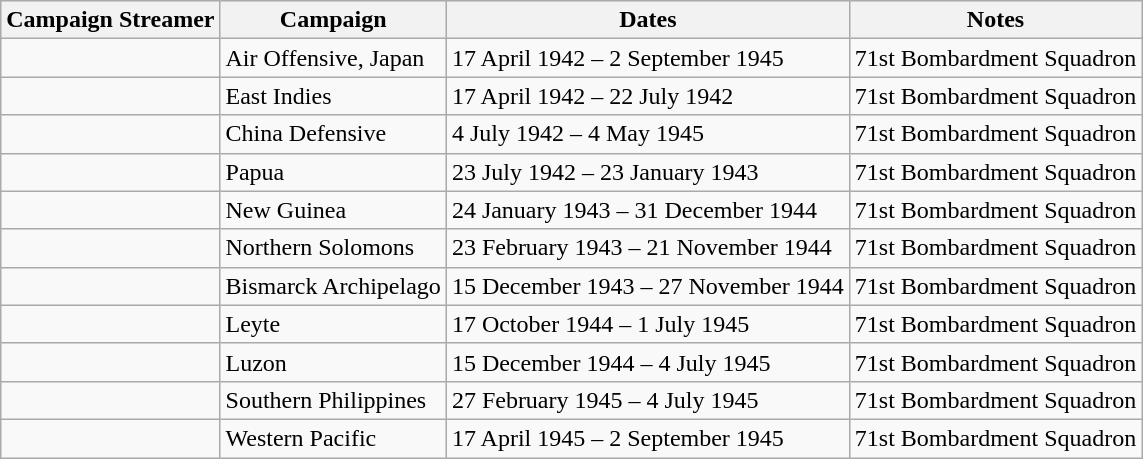<table class="wikitable">
<tr style="background:#efefef;">
<th>Campaign Streamer</th>
<th>Campaign</th>
<th>Dates</th>
<th>Notes</th>
</tr>
<tr>
<td></td>
<td>Air Offensive, Japan</td>
<td>17 April 1942 – 2 September 1945</td>
<td>71st Bombardment Squadron</td>
</tr>
<tr>
<td></td>
<td>East Indies</td>
<td>17 April 1942 – 22 July 1942</td>
<td>71st Bombardment Squadron</td>
</tr>
<tr>
<td></td>
<td>China Defensive</td>
<td>4 July 1942 – 4 May 1945</td>
<td>71st Bombardment Squadron</td>
</tr>
<tr>
<td></td>
<td>Papua</td>
<td>23 July 1942 – 23 January 1943</td>
<td>71st Bombardment Squadron</td>
</tr>
<tr>
<td></td>
<td>New Guinea</td>
<td>24 January 1943 – 31 December 1944</td>
<td>71st Bombardment Squadron</td>
</tr>
<tr>
<td></td>
<td>Northern Solomons</td>
<td>23 February 1943 – 21 November 1944</td>
<td>71st Bombardment Squadron</td>
</tr>
<tr>
<td></td>
<td>Bismarck Archipelago</td>
<td>15 December 1943 – 27 November 1944</td>
<td>71st Bombardment Squadron</td>
</tr>
<tr>
<td></td>
<td>Leyte</td>
<td>17 October 1944 – 1 July 1945</td>
<td>71st Bombardment Squadron</td>
</tr>
<tr>
<td></td>
<td>Luzon</td>
<td>15 December 1944 – 4 July 1945</td>
<td>71st Bombardment Squadron</td>
</tr>
<tr>
<td></td>
<td>Southern Philippines</td>
<td>27 February 1945 – 4 July 1945</td>
<td>71st Bombardment Squadron</td>
</tr>
<tr>
<td></td>
<td>Western Pacific</td>
<td>17 April 1945 – 2 September 1945</td>
<td>71st Bombardment Squadron</td>
</tr>
</table>
